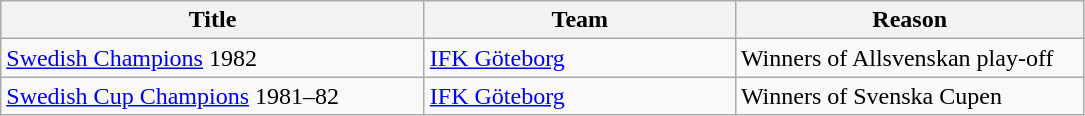<table class="wikitable" style="text-align: left;">
<tr>
<th style="width: 275px;">Title</th>
<th style="width: 200px;">Team</th>
<th style="width: 225px;">Reason</th>
</tr>
<tr>
<td><a href='#'>Swedish Champions</a> 1982</td>
<td><a href='#'>IFK Göteborg</a></td>
<td>Winners of Allsvenskan play-off</td>
</tr>
<tr>
<td><a href='#'>Swedish Cup Champions</a> 1981–82</td>
<td><a href='#'>IFK Göteborg</a></td>
<td>Winners of Svenska Cupen</td>
</tr>
</table>
